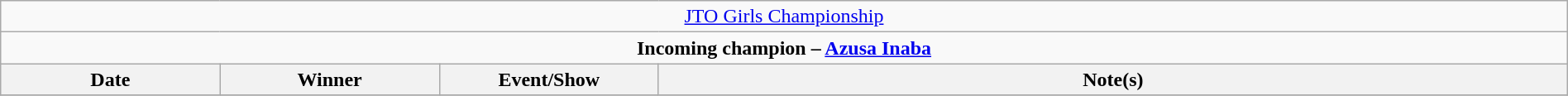<table class="wikitable" style="text-align:center; width:100%;">
<tr>
<td colspan="4" style="text-align: center;"><a href='#'>JTO Girls Championship</a></td>
</tr>
<tr>
<td colspan="4" style="text-align: center;"><strong>Incoming champion – <a href='#'>Azusa Inaba</a></strong></td>
</tr>
<tr>
<th width=14%>Date</th>
<th width=14%>Winner</th>
<th width=14%>Event/Show</th>
<th width=58%>Note(s)</th>
</tr>
<tr>
</tr>
</table>
